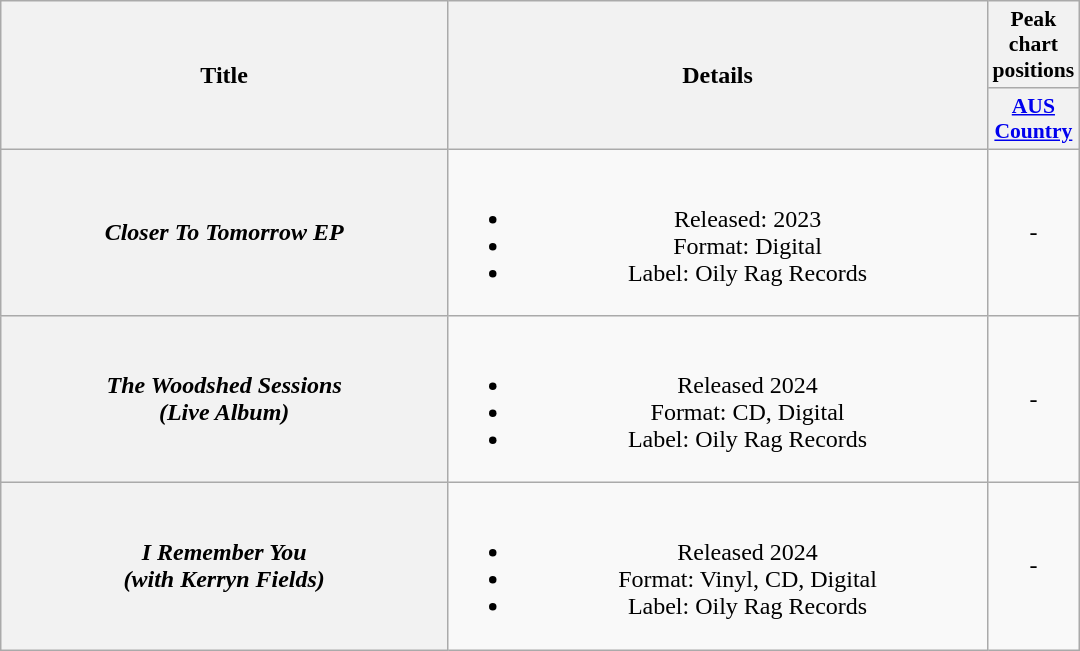<table class="wikitable plainrowheaders" style="text-align:center;width: 45em;" border="1">
<tr>
<th rowspan="2"  style="width:19em;">Title</th>
<th rowspan="2"  style="width:23em;">Details</th>
<th colspan="1" style="width:3em;font-size:90%;font-weight: bold;">Peak chart positions</th>
</tr>
<tr>
<th scope="col" style="width:3em;font-size:90%;"><a href='#'>AUS<br>Country</a><br></th>
</tr>
<tr>
<th scope="row"><em>Closer To Tomorrow EP</em></th>
<td><br><ul><li>Released: 2023</li><li>Format: Digital</li><li>Label: Oily Rag Records</li></ul></td>
<td>-</td>
</tr>
<tr>
<th scope="row"><em>The Woodshed Sessions <br> (Live Album)</em></th>
<td><br><ul><li>Released 2024</li><li>Format: CD, Digital</li><li>Label: Oily Rag Records</li></ul></td>
<td>-</td>
</tr>
<tr>
<th scope="row"><em>I Remember You <br> (with Kerryn Fields)</em></th>
<td><br><ul><li>Released 2024</li><li>Format: Vinyl, CD, Digital</li><li>Label: Oily Rag Records</li></ul></td>
<td>-</td>
</tr>
</table>
